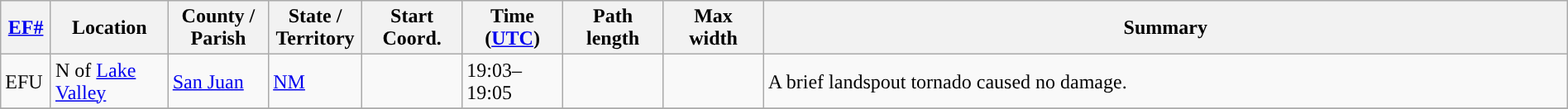<table class="wikitable sortable" style="width:100%;">
<tr>
<th scope="col"  style="width:3%; text-align:center;"><a href='#'>EF#</a></th>
<th scope="col"  style="width:7%; text-align:center;" class="unsortable">Location</th>
<th scope="col"  style="width:6%; text-align:center;" class="unsortable">County / Parish</th>
<th scope="col"  style="width:5%; text-align:center;">State / Territory</th>
<th scope="col"  style="width:6%; text-align:center;">Start Coord.</th>
<th scope="col"  style="width:6%; text-align:center;">Time (<a href='#'>UTC</a>)</th>
<th scope="col"  style="width:6%; text-align:center;">Path length</th>
<th scope="col"  style="width:6%; text-align:center;">Max width</th>
<th scope="col" class="unsortable" style="width:48%; text-align:center;">Summary</th>
</tr>
<tr>
<td>EFU</td>
<td>N of <a href='#'>Lake Valley</a></td>
<td><a href='#'>San Juan</a></td>
<td><a href='#'>NM</a></td>
<td></td>
<td>19:03–19:05</td>
<td></td>
<td></td>
<td>A brief landspout tornado caused no damage.</td>
</tr>
<tr>
</tr>
</table>
